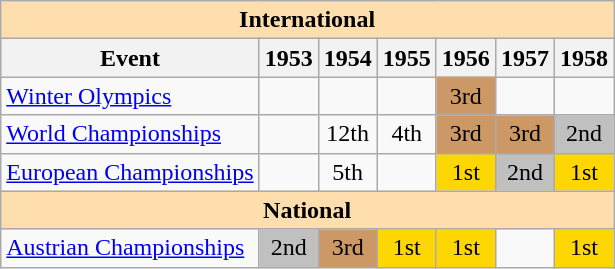<table class="wikitable" style="text-align:center">
<tr>
<th style="background-color: #ffdead; " colspan=7 align=center>International</th>
</tr>
<tr>
<th>Event</th>
<th>1953</th>
<th>1954</th>
<th>1955</th>
<th>1956</th>
<th>1957</th>
<th>1958</th>
</tr>
<tr>
<td align=left><a href='#'>Winter Olympics</a></td>
<td></td>
<td></td>
<td></td>
<td bgcolor=CC9966>3rd</td>
<td></td>
<td></td>
</tr>
<tr>
<td align=left><a href='#'>World Championships</a></td>
<td></td>
<td>12th</td>
<td>4th</td>
<td bgcolor=CC9966>3rd</td>
<td bgcolor=CC9966>3rd</td>
<td bgcolor=silver>2nd</td>
</tr>
<tr>
<td align=left><a href='#'>European Championships</a></td>
<td></td>
<td>5th</td>
<td></td>
<td bgcolor=gold>1st</td>
<td bgcolor=silver>2nd</td>
<td bgcolor=gold>1st</td>
</tr>
<tr>
<th style="background-color: #ffdead; " colspan=7 align=center>National</th>
</tr>
<tr>
<td align=left><a href='#'>Austrian Championships</a></td>
<td bgcolor=silver>2nd</td>
<td bgcolor=CC9966>3rd</td>
<td bgcolor=gold>1st</td>
<td bgcolor=gold>1st</td>
<td></td>
<td bgcolor=gold>1st</td>
</tr>
</table>
